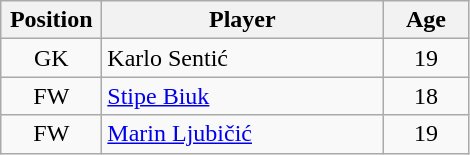<table class="wikitable" style="text-align: center;">
<tr>
<th width=60>Position</th>
<th width=180>Player</th>
<th width=50>Age</th>
</tr>
<tr>
<td>GK</td>
<td style="text-align:left;"> Karlo Sentić</td>
<td>19</td>
</tr>
<tr>
<td>FW</td>
<td style="text-align:left;"> <a href='#'>Stipe Biuk</a></td>
<td>18</td>
</tr>
<tr>
<td>FW</td>
<td style="text-align:left;"> <a href='#'>Marin Ljubičić</a></td>
<td>19</td>
</tr>
</table>
